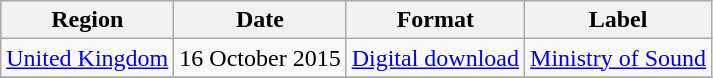<table class=wikitable>
<tr>
<th>Region</th>
<th>Date</th>
<th>Format</th>
<th>Label</th>
</tr>
<tr>
<td><a href='#'>United Kingdom</a></td>
<td>16 October 2015</td>
<td><a href='#'>Digital download</a></td>
<td><a href='#'>Ministry of Sound</a></td>
</tr>
<tr>
</tr>
</table>
